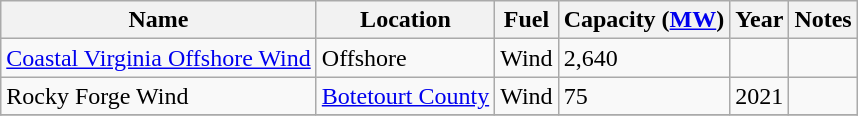<table class="wikitable sortable">
<tr>
<th>Name</th>
<th>Location</th>
<th>Fuel</th>
<th>Capacity (<a href='#'>MW</a>)</th>
<th>Year</th>
<th>Notes</th>
</tr>
<tr>
<td><a href='#'>Coastal Virginia Offshore Wind</a></td>
<td>Offshore</td>
<td>Wind</td>
<td>2,640</td>
<td></td>
<td></td>
</tr>
<tr>
<td>Rocky Forge Wind</td>
<td><a href='#'>Botetourt County</a></td>
<td>Wind</td>
<td>75</td>
<td>2021</td>
<td></td>
</tr>
<tr>
</tr>
</table>
